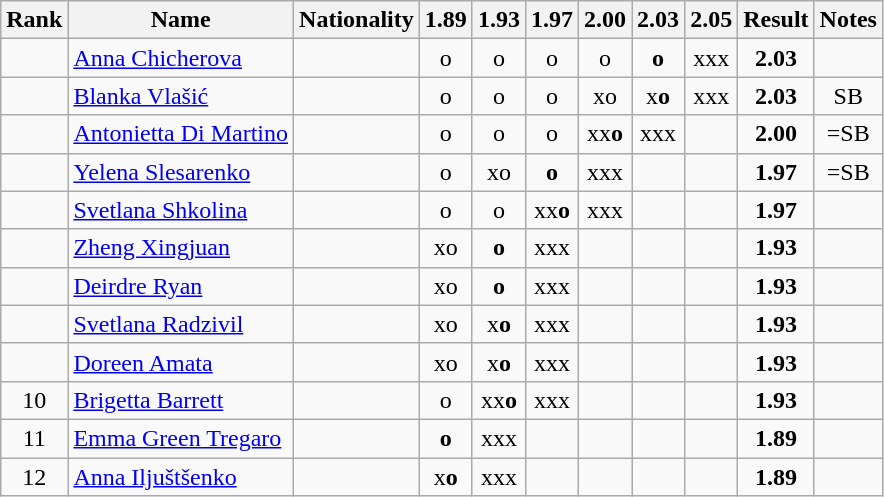<table class="wikitable sortable" style="text-align:center">
<tr>
<th>Rank</th>
<th>Name</th>
<th>Nationality</th>
<th>1.89</th>
<th>1.93</th>
<th>1.97</th>
<th>2.00</th>
<th>2.03</th>
<th>2.05</th>
<th>Result</th>
<th>Notes</th>
</tr>
<tr>
<td></td>
<td align=left><a href='#'>Anna Chicherova</a></td>
<td align=left></td>
<td>o</td>
<td>o</td>
<td>o</td>
<td>o</td>
<td><strong>o</strong></td>
<td>xxx</td>
<td><strong>2.03</strong></td>
<td></td>
</tr>
<tr>
<td></td>
<td align=left><a href='#'>Blanka Vlašić</a></td>
<td align=left></td>
<td>o</td>
<td>o</td>
<td>o</td>
<td>xo</td>
<td>x<strong>o</strong></td>
<td>xxx</td>
<td><strong>2.03</strong></td>
<td>SB</td>
</tr>
<tr>
<td></td>
<td align=left><a href='#'>Antonietta Di Martino</a></td>
<td align=left></td>
<td>o</td>
<td>o</td>
<td>o</td>
<td>xx<strong>o</strong></td>
<td>xxx</td>
<td></td>
<td><strong>2.00</strong></td>
<td>=SB</td>
</tr>
<tr>
<td></td>
<td align=left><a href='#'>Yelena Slesarenko</a></td>
<td align=left></td>
<td>o</td>
<td>xo</td>
<td><strong>o</strong></td>
<td>xxx</td>
<td></td>
<td></td>
<td><strong>1.97</strong></td>
<td>=SB</td>
</tr>
<tr>
<td></td>
<td align=left><a href='#'>Svetlana Shkolina</a></td>
<td align=left></td>
<td>o</td>
<td>o</td>
<td>xx<strong>o</strong></td>
<td>xxx</td>
<td></td>
<td></td>
<td><strong>1.97</strong></td>
<td></td>
</tr>
<tr>
<td></td>
<td align=left><a href='#'>Zheng Xingjuan</a></td>
<td align=left></td>
<td>xo</td>
<td><strong>o</strong></td>
<td>xxx</td>
<td></td>
<td></td>
<td></td>
<td><strong>1.93</strong></td>
<td></td>
</tr>
<tr>
<td></td>
<td align=left><a href='#'>Deirdre Ryan</a></td>
<td align=left></td>
<td>xo</td>
<td><strong>o</strong></td>
<td>xxx</td>
<td></td>
<td></td>
<td></td>
<td><strong>1.93</strong></td>
<td></td>
</tr>
<tr>
<td></td>
<td align=left><a href='#'>Svetlana Radzivil</a></td>
<td align=left></td>
<td>xo</td>
<td>x<strong>o</strong></td>
<td>xxx</td>
<td></td>
<td></td>
<td></td>
<td><strong>1.93</strong></td>
<td></td>
</tr>
<tr>
<td></td>
<td align=left><a href='#'>Doreen Amata</a></td>
<td align=left></td>
<td>xo</td>
<td>x<strong>o</strong></td>
<td>xxx</td>
<td></td>
<td></td>
<td></td>
<td><strong>1.93</strong></td>
<td></td>
</tr>
<tr>
<td>10</td>
<td align=left><a href='#'>Brigetta Barrett</a></td>
<td align=left></td>
<td>o</td>
<td>xx<strong>o</strong></td>
<td>xxx</td>
<td></td>
<td></td>
<td></td>
<td><strong>1.93</strong></td>
<td></td>
</tr>
<tr>
<td>11</td>
<td align=left><a href='#'>Emma Green Tregaro</a></td>
<td align=left></td>
<td><strong>o</strong></td>
<td>xxx</td>
<td></td>
<td></td>
<td></td>
<td></td>
<td><strong>1.89</strong></td>
<td></td>
</tr>
<tr>
<td>12</td>
<td align=left><a href='#'>Anna Iljuštšenko</a></td>
<td align=left></td>
<td>x<strong>o</strong></td>
<td>xxx</td>
<td></td>
<td></td>
<td></td>
<td></td>
<td><strong>1.89</strong></td>
<td></td>
</tr>
</table>
